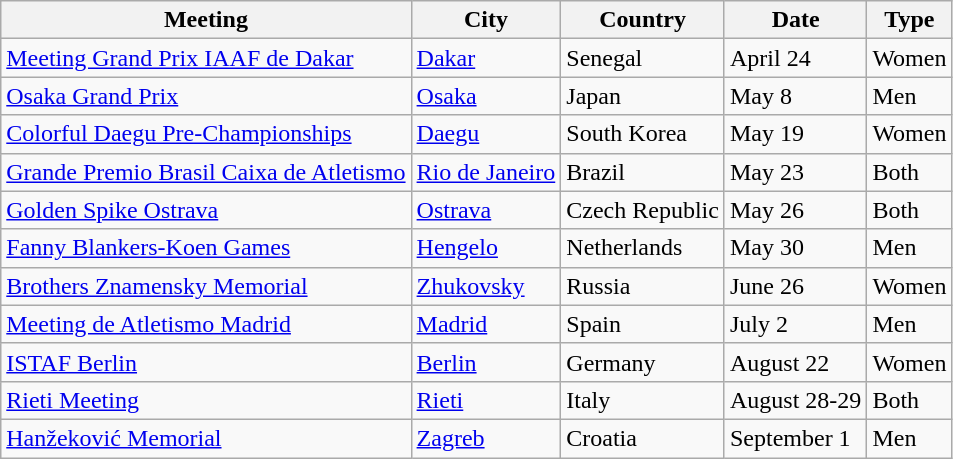<table class="wikitable">
<tr>
<th>Meeting</th>
<th>City</th>
<th>Country</th>
<th>Date</th>
<th>Type</th>
</tr>
<tr>
<td><a href='#'>Meeting Grand Prix IAAF de Dakar</a></td>
<td><a href='#'>Dakar</a></td>
<td>Senegal</td>
<td>April 24</td>
<td>Women</td>
</tr>
<tr>
<td><a href='#'>Osaka Grand Prix</a></td>
<td><a href='#'>Osaka</a></td>
<td>Japan</td>
<td>May 8</td>
<td>Men</td>
</tr>
<tr>
<td><a href='#'>Colorful Daegu Pre-Championships</a></td>
<td><a href='#'>Daegu</a></td>
<td>South Korea</td>
<td>May 19</td>
<td>Women</td>
</tr>
<tr>
<td><a href='#'>Grande Premio Brasil Caixa de Atletismo</a></td>
<td><a href='#'>Rio de Janeiro</a></td>
<td>Brazil</td>
<td>May 23</td>
<td>Both</td>
</tr>
<tr>
<td><a href='#'>Golden Spike Ostrava</a></td>
<td><a href='#'>Ostrava</a></td>
<td>Czech Republic</td>
<td>May 26</td>
<td>Both</td>
</tr>
<tr>
<td><a href='#'>Fanny Blankers-Koen Games</a></td>
<td><a href='#'>Hengelo</a></td>
<td>Netherlands</td>
<td>May 30</td>
<td>Men</td>
</tr>
<tr>
<td><a href='#'>Brothers Znamensky Memorial</a></td>
<td><a href='#'>Zhukovsky</a></td>
<td>Russia</td>
<td>June 26</td>
<td>Women</td>
</tr>
<tr>
<td><a href='#'>Meeting de Atletismo Madrid</a></td>
<td><a href='#'>Madrid</a></td>
<td>Spain</td>
<td>July 2</td>
<td>Men</td>
</tr>
<tr>
<td><a href='#'>ISTAF Berlin</a></td>
<td><a href='#'>Berlin</a></td>
<td>Germany</td>
<td>August 22</td>
<td>Women</td>
</tr>
<tr>
<td><a href='#'>Rieti Meeting</a></td>
<td><a href='#'>Rieti</a></td>
<td>Italy</td>
<td>August 28-29</td>
<td>Both</td>
</tr>
<tr>
<td><a href='#'>Hanžeković Memorial</a></td>
<td><a href='#'>Zagreb</a></td>
<td>Croatia</td>
<td>September 1</td>
<td>Men</td>
</tr>
</table>
